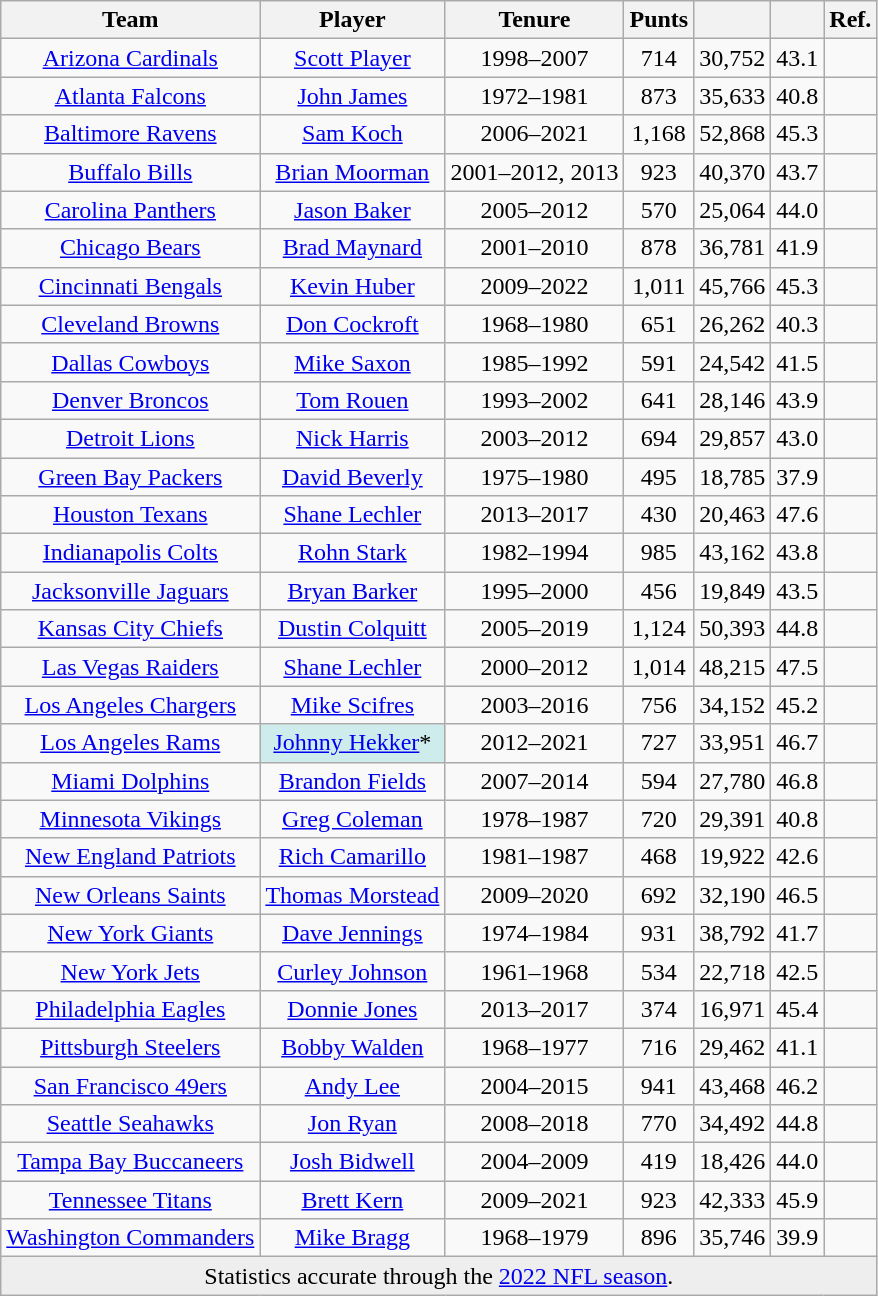<table class="wikitable sortable" style="text-align:center;">
<tr>
<th>Team</th>
<th>Player</th>
<th>Tenure</th>
<th>Punts</th>
<th></th>
<th></th>
<th>Ref.</th>
</tr>
<tr>
<td><a href='#'>Arizona Cardinals</a></td>
<td><a href='#'>Scott Player</a></td>
<td>1998–2007</td>
<td>714</td>
<td>30,752</td>
<td>43.1</td>
<td></td>
</tr>
<tr>
<td><a href='#'>Atlanta Falcons</a></td>
<td><a href='#'>John James</a></td>
<td>1972–1981</td>
<td>873</td>
<td>35,633</td>
<td>40.8</td>
<td></td>
</tr>
<tr>
<td><a href='#'>Baltimore Ravens</a></td>
<td><a href='#'>Sam Koch</a></td>
<td>2006–2021</td>
<td>1,168</td>
<td>52,868</td>
<td>45.3</td>
<td></td>
</tr>
<tr>
<td><a href='#'>Buffalo Bills</a></td>
<td><a href='#'>Brian Moorman</a></td>
<td>2001–2012, 2013</td>
<td>923</td>
<td>40,370</td>
<td>43.7</td>
<td></td>
</tr>
<tr>
<td><a href='#'>Carolina Panthers</a></td>
<td><a href='#'>Jason Baker</a></td>
<td>2005–2012</td>
<td>570</td>
<td>25,064</td>
<td>44.0</td>
<td></td>
</tr>
<tr>
<td><a href='#'>Chicago Bears</a></td>
<td><a href='#'>Brad Maynard</a></td>
<td>2001–2010</td>
<td>878</td>
<td>36,781</td>
<td>41.9</td>
<td></td>
</tr>
<tr>
<td><a href='#'>Cincinnati Bengals</a></td>
<td><a href='#'>Kevin Huber</a></td>
<td>2009–2022</td>
<td>1,011</td>
<td>45,766</td>
<td>45.3</td>
<td></td>
</tr>
<tr>
<td><a href='#'>Cleveland Browns</a></td>
<td><a href='#'>Don Cockroft</a></td>
<td>1968–1980</td>
<td>651</td>
<td>26,262</td>
<td>40.3</td>
<td></td>
</tr>
<tr>
<td><a href='#'>Dallas Cowboys</a></td>
<td><a href='#'>Mike Saxon</a></td>
<td>1985–1992</td>
<td>591</td>
<td>24,542</td>
<td>41.5</td>
<td></td>
</tr>
<tr>
<td><a href='#'>Denver Broncos</a></td>
<td><a href='#'>Tom Rouen</a></td>
<td>1993–2002</td>
<td>641</td>
<td>28,146</td>
<td>43.9</td>
<td></td>
</tr>
<tr>
<td><a href='#'>Detroit Lions</a></td>
<td><a href='#'>Nick Harris</a></td>
<td>2003–2012</td>
<td>694</td>
<td>29,857</td>
<td>43.0</td>
<td></td>
</tr>
<tr>
<td><a href='#'>Green Bay Packers</a></td>
<td><a href='#'>David Beverly</a></td>
<td>1975–1980</td>
<td>495</td>
<td>18,785</td>
<td>37.9</td>
<td></td>
</tr>
<tr>
<td><a href='#'>Houston Texans</a></td>
<td><a href='#'>Shane Lechler</a></td>
<td>2013–2017</td>
<td>430</td>
<td>20,463</td>
<td>47.6</td>
<td></td>
</tr>
<tr>
<td><a href='#'>Indianapolis Colts</a></td>
<td><a href='#'>Rohn Stark</a></td>
<td>1982–1994</td>
<td>985</td>
<td>43,162</td>
<td>43.8</td>
<td></td>
</tr>
<tr>
<td><a href='#'>Jacksonville Jaguars</a></td>
<td><a href='#'>Bryan Barker</a></td>
<td>1995–2000</td>
<td>456</td>
<td>19,849</td>
<td>43.5</td>
<td></td>
</tr>
<tr>
<td><a href='#'>Kansas City Chiefs</a></td>
<td><a href='#'>Dustin Colquitt</a></td>
<td>2005–2019</td>
<td>1,124</td>
<td>50,393</td>
<td>44.8</td>
<td></td>
</tr>
<tr>
<td><a href='#'>Las Vegas Raiders</a></td>
<td><a href='#'>Shane Lechler</a></td>
<td>2000–2012</td>
<td>1,014</td>
<td>48,215</td>
<td>47.5</td>
<td></td>
</tr>
<tr>
<td><a href='#'>Los Angeles Chargers</a></td>
<td><a href='#'>Mike Scifres</a></td>
<td>2003–2016</td>
<td>756</td>
<td>34,152</td>
<td>45.2</td>
<td></td>
</tr>
<tr>
<td><a href='#'>Los Angeles Rams</a></td>
<td style="background:#cfecec;"><a href='#'>Johnny Hekker</a>*</td>
<td>2012–2021</td>
<td>727</td>
<td>33,951</td>
<td>46.7</td>
<td></td>
</tr>
<tr>
<td><a href='#'>Miami Dolphins</a></td>
<td><a href='#'>Brandon Fields</a></td>
<td>2007–2014</td>
<td>594</td>
<td>27,780</td>
<td>46.8</td>
<td></td>
</tr>
<tr>
<td><a href='#'>Minnesota Vikings</a></td>
<td><a href='#'>Greg Coleman</a></td>
<td>1978–1987</td>
<td>720</td>
<td>29,391</td>
<td>40.8</td>
<td></td>
</tr>
<tr>
<td><a href='#'>New England Patriots</a></td>
<td><a href='#'>Rich Camarillo</a></td>
<td>1981–1987</td>
<td>468</td>
<td>19,922</td>
<td>42.6</td>
<td></td>
</tr>
<tr>
<td><a href='#'>New Orleans Saints</a></td>
<td><a href='#'>Thomas Morstead</a></td>
<td>2009–2020</td>
<td>692</td>
<td>32,190</td>
<td>46.5</td>
<td></td>
</tr>
<tr>
<td><a href='#'>New York Giants</a></td>
<td><a href='#'>Dave Jennings</a></td>
<td>1974–1984</td>
<td>931</td>
<td>38,792</td>
<td>41.7</td>
<td></td>
</tr>
<tr>
<td><a href='#'>New York Jets</a></td>
<td><a href='#'>Curley Johnson</a></td>
<td>1961–1968</td>
<td>534</td>
<td>22,718</td>
<td>42.5</td>
<td></td>
</tr>
<tr>
<td><a href='#'>Philadelphia Eagles</a></td>
<td><a href='#'>Donnie Jones</a></td>
<td>2013–2017</td>
<td>374</td>
<td>16,971</td>
<td>45.4</td>
<td></td>
</tr>
<tr>
<td><a href='#'>Pittsburgh Steelers</a></td>
<td><a href='#'>Bobby Walden</a></td>
<td>1968–1977</td>
<td>716</td>
<td>29,462</td>
<td>41.1</td>
<td></td>
</tr>
<tr>
<td><a href='#'>San Francisco 49ers</a></td>
<td><a href='#'>Andy Lee</a></td>
<td>2004–2015</td>
<td>941</td>
<td>43,468</td>
<td>46.2</td>
<td></td>
</tr>
<tr>
<td><a href='#'>Seattle Seahawks</a></td>
<td><a href='#'>Jon Ryan</a></td>
<td>2008–2018</td>
<td>770</td>
<td>34,492</td>
<td>44.8</td>
<td></td>
</tr>
<tr>
<td><a href='#'>Tampa Bay Buccaneers</a></td>
<td><a href='#'>Josh Bidwell</a></td>
<td>2004–2009</td>
<td>419</td>
<td>18,426</td>
<td>44.0</td>
<td></td>
</tr>
<tr>
<td><a href='#'>Tennessee Titans</a></td>
<td><a href='#'>Brett Kern</a></td>
<td>2009–2021</td>
<td>923</td>
<td>42,333</td>
<td>45.9</td>
<td></td>
</tr>
<tr>
<td><a href='#'>Washington Commanders</a></td>
<td><a href='#'>Mike Bragg</a></td>
<td>1968–1979</td>
<td>896</td>
<td>35,746</td>
<td>39.9</td>
<td></td>
</tr>
<tr class="sortbottom" style="background:#eee;">
<td style="text-align:center;" colspan="7">Statistics accurate through the <a href='#'>2022 NFL season</a>.</td>
</tr>
</table>
